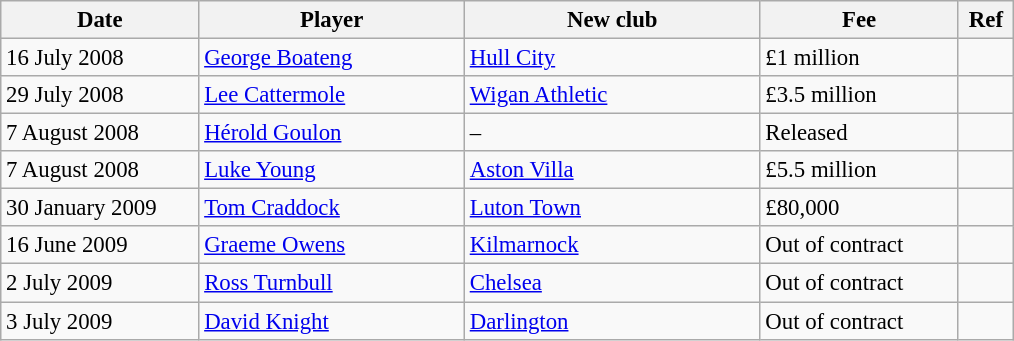<table class="wikitable" style="font-size:95%;">
<tr>
<th width=125px>Date</th>
<th width=170px>Player</th>
<th width=190px>New club</th>
<th width=125px>Fee</th>
<th width=30px>Ref</th>
</tr>
<tr>
<td>16 July 2008</td>
<td> <a href='#'>George Boateng</a></td>
<td><a href='#'>Hull City</a></td>
<td>£1 million</td>
<td></td>
</tr>
<tr>
<td>29 July 2008</td>
<td> <a href='#'>Lee Cattermole</a></td>
<td><a href='#'>Wigan Athletic</a></td>
<td>£3.5 million</td>
<td></td>
</tr>
<tr>
<td>7 August 2008</td>
<td> <a href='#'>Hérold Goulon</a></td>
<td>–</td>
<td>Released</td>
<td></td>
</tr>
<tr>
<td>7 August 2008</td>
<td> <a href='#'>Luke Young</a></td>
<td><a href='#'>Aston Villa</a></td>
<td>£5.5 million</td>
<td></td>
</tr>
<tr>
<td>30 January 2009</td>
<td> <a href='#'>Tom Craddock</a></td>
<td><a href='#'>Luton Town</a></td>
<td>£80,000</td>
<td></td>
</tr>
<tr>
<td>16 June 2009</td>
<td> <a href='#'>Graeme Owens</a></td>
<td><a href='#'>Kilmarnock</a></td>
<td>Out of contract</td>
<td></td>
</tr>
<tr>
<td>2 July 2009</td>
<td> <a href='#'>Ross Turnbull</a></td>
<td><a href='#'>Chelsea</a></td>
<td>Out of contract</td>
<td></td>
</tr>
<tr>
<td>3 July 2009</td>
<td> <a href='#'>David Knight</a></td>
<td><a href='#'>Darlington</a></td>
<td>Out of contract</td>
<td></td>
</tr>
</table>
